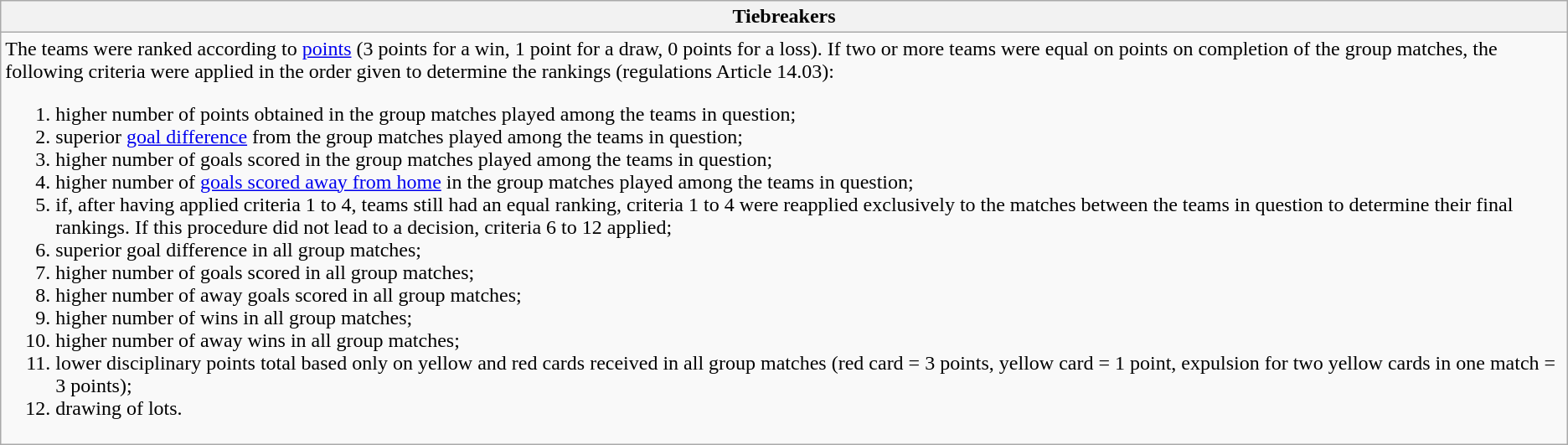<table class="wikitable collapsible collapsed">
<tr>
<th>Tiebreakers</th>
</tr>
<tr>
<td>The teams were ranked according to <a href='#'>points</a> (3 points for a win, 1 point for a draw, 0 points for a loss). If two or more teams were equal on points on completion of the group matches, the following criteria were applied in the order given to determine the rankings (regulations Article 14.03):<br><ol><li>higher number of points obtained in the group matches played among the teams in question;</li><li>superior <a href='#'>goal difference</a> from the group matches played among the teams in question;</li><li>higher number of goals scored in the group matches played among the teams in question;</li><li>higher number of <a href='#'>goals scored away from home</a> in the group matches played among the teams in question;</li><li>if, after having applied criteria 1 to 4, teams still had an equal ranking, criteria 1 to 4 were reapplied exclusively to the matches between the teams in question to determine their final rankings. If this procedure did not lead to a decision, criteria 6 to 12 applied;</li><li>superior goal difference in all group matches;</li><li>higher number of goals scored in all group matches;</li><li>higher number of away goals scored in all group matches;</li><li>higher number of wins in all group matches;</li><li>higher number of away wins in all group matches;</li><li>lower disciplinary points total based only on yellow and red cards received in all group matches (red card = 3 points, yellow card = 1 point, expulsion for two yellow cards in one match = 3 points);</li><li>drawing of lots.</li></ol></td>
</tr>
</table>
